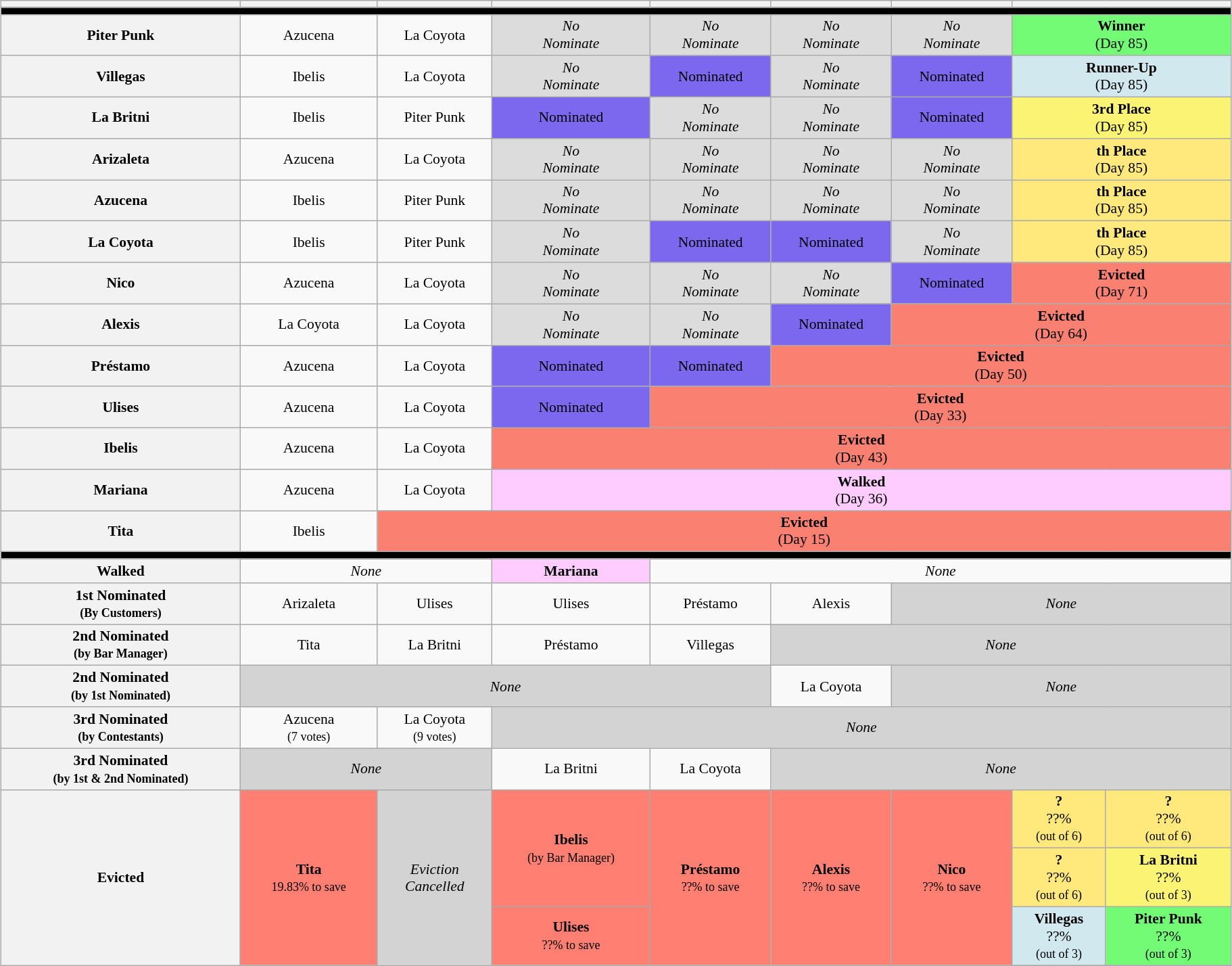<table class="wikitable" style="font-size:90%; text-align:center; width: 96%; margin-left: auto; margin-right: auto;">
<tr>
<th></th>
<th></th>
<th></th>
<th></th>
<th></th>
<th></th>
<th></th>
<th colspan=2></th>
</tr>
<tr>
<th style="background:#000000;" colspan="15"></th>
</tr>
<tr>
<th>Piter Punk</th>
<td>Azucena</td>
<td>La Coyota</td>
<td style="background:#DCDCDC; text-align:center;"><em>No<br>Nominate</em></td>
<td style="background:#DCDCDC; text-align:center;"><em>No<br>Nominate</em></td>
<td style="background:#DCDCDC; text-align:center;"><em>No<br>Nominate</em></td>
<td style="background:#DCDCDC; text-align:center;"><em>No<br>Nominate</em></td>
<td style="background:#73FB76" colspan=2><strong>Winner</strong> <br> (Day 85)</td>
</tr>
<tr>
<th>Villegas</th>
<td>Ibelis</td>
<td>La Coyota</td>
<td style="background:#DCDCDC; text-align:center;"><em>No<br>Nominate</em></td>
<td style="background:#7b68ee;">Nominated</td>
<td style="background:#DCDCDC; text-align:center;"><em>No<br>Nominate</em></td>
<td style="background:#7b68ee;">Nominated</td>
<td style="background:#D1E8EF" colspan=2><strong>Runner-Up</strong> <br> (Day 85)</td>
</tr>
<tr>
<th>La Britni</th>
<td>Ibelis</td>
<td>Piter Punk</td>
<td style="background:#7b68ee;">Nominated</td>
<td style="background:#DCDCDC; text-align:center;"><em>No<br>Nominate</em></td>
<td style="background:#DCDCDC; text-align:center;"><em>No<br>Nominate</em></td>
<td style="background:#7b68ee;">Nominated</td>
<td style="background:#FBF373" colspan="2"><strong>3rd Place</strong> <br> (Day 85)</td>
</tr>
<tr>
<th>Arizaleta</th>
<td>Azucena</td>
<td>La Coyota</td>
<td style="background:#DCDCDC; text-align:center;"><em>No<br>Nominate</em></td>
<td style="background:#DCDCDC; text-align:center;"><em>No<br>Nominate</em></td>
<td style="background:#DCDCDC; text-align:center;"><em>No<br>Nominate</em></td>
<td style="background:#DCDCDC; text-align:center;"><em>No<br>Nominate</em></td>
<td style="background:#FFE87C" colspan="2"><strong>th Place</strong> <br> (Day 85)</td>
</tr>
<tr>
<th>Azucena</th>
<td>Ibelis</td>
<td>Piter Punk</td>
<td style="background:#DCDCDC; text-align:center;"><em>No<br>Nominate</em></td>
<td style="background:#DCDCDC; text-align:center;"><em>No<br>Nominate</em></td>
<td style="background:#DCDCDC; text-align:center;"><em>No<br>Nominate</em></td>
<td style="background:#DCDCDC; text-align:center;"><em>No<br>Nominate</em></td>
<td style="background:#FFE87C" colspan="2"><strong>th Place</strong> <br> (Day 85)</td>
</tr>
<tr>
<th>La Coyota</th>
<td>Ibelis</td>
<td>Piter Punk</td>
<td style="background:#DCDCDC; text-align:center;"><em>No<br>Nominate</em></td>
<td style="background:#7b68ee;">Nominated</td>
<td style="background:#7b68ee;">Nominated</td>
<td style="background:#DCDCDC; text-align:center;"><em>No<br>Nominate</em></td>
<td style="background:#FFE87C" colspan="2"><strong>th Place</strong> <br> (Day 85)</td>
</tr>
<tr>
<th>Nico</th>
<td>Azucena</td>
<td>La Coyota</td>
<td style="background:#DCDCDC; text-align:center;"><em>No<br>Nominate</em></td>
<td style="background:#DCDCDC; text-align:center;"><em>No<br>Nominate</em></td>
<td style="background:#DCDCDC; text-align:center;"><em>No<br>Nominate</em></td>
<td style="background:#7b68ee;">Nominated</td>
<td style="background:salmon; text-align:center;" colspan=2><strong>Evicted</strong> <br> (Day 71)</td>
</tr>
<tr>
<th>Alexis</th>
<td>La Coyota</td>
<td>La Coyota</td>
<td style="background:#DCDCDC; text-align:center;"><em>No<br>Nominate</em></td>
<td style="background:#DCDCDC; text-align:center;"><em>No<br>Nominate</em></td>
<td style="background:#7b68ee;">Nominated</td>
<td style="background:salmon; text-align:center;" colspan="3"><strong>Evicted</strong> <br> (Day 64)</td>
</tr>
<tr>
<th>Préstamo</th>
<td>Azucena</td>
<td>La Coyota</td>
<td style="background:#7b68ee;">Nominated</td>
<td style="background:#7b68ee;">Nominated</td>
<td style="background:salmon; text-align:center;" colspan="4"><strong>Evicted</strong> <br> (Day 50)</td>
</tr>
<tr>
<th>Ulises</th>
<td>Azucena</td>
<td>La Coyota</td>
<td style="background:#7b68ee;">Nominated</td>
<td style="background:salmon; text-align:center;" colspan="5"><strong>Evicted</strong> <br> (Day 33)</td>
</tr>
<tr>
<th>Ibelis</th>
<td>Azucena</td>
<td>La Coyota</td>
<td style="background:salmon; text-align:center;" colspan="6"><strong>Evicted</strong><br> (Day 43)</td>
</tr>
<tr>
<th>Mariana</th>
<td>Azucena</td>
<td>La Coyota</td>
<td style="background:#fcf; text-align:center;" colspan=6><strong>Walked</strong> <br> (Day 36)</td>
</tr>
<tr>
<th>Tita</th>
<td>Ibelis</td>
<td style="background:salmon; text-align:center;" colspan="7"><strong>Evicted</strong> <br> (Day 15)</td>
</tr>
<tr>
<th style="background:#000000;" colspan="15"></th>
</tr>
<tr>
<th>Walked</th>
<td colspan="2"><em>None</em></td>
<td style="background:#fcf;"><strong>Mariana</strong></td>
<td colspan="5"><em>None</em></td>
</tr>
<tr>
<th>1st Nominated<br><small>(By Customers)</small></th>
<td>Arizaleta</td>
<td>Ulises</td>
<td>Ulises</td>
<td>Préstamo</td>
<td>Alexis</td>
<td colspan=3 style="background:#D3D3D3"><em>None</em></td>
</tr>
<tr>
<th>2nd Nominated<br><small>(by Bar Manager)</small></th>
<td>Tita</td>
<td>La Britni</td>
<td>Préstamo</td>
<td>Villegas</td>
<td colspan=4 style="background:#D3D3D3"><em>None</em></td>
</tr>
<tr>
<th>2nd Nominated<br><small>(by 1st Nominated)</small></th>
<td colspan=4 style="background:#D3D3D3"><em>None</em></td>
<td>La Coyota</td>
<td colspan=3 style="background:#D3D3D3"><em>None</em></td>
</tr>
<tr>
<th>3rd Nominated<br><small>(by Contestants)</small></th>
<td>Azucena<br><small>(7 votes)</small></td>
<td>La Coyota<br><small>(9 votes)</small></td>
<td colspan=6 style="background:#D3D3D3"><em>None</em></td>
</tr>
<tr>
<th>3rd Nominated<br><small>(by 1st & 2nd Nominated)</small></th>
<td colspan=2 style="background:#D3D3D3"><em>None</em></td>
<td>La Britni</td>
<td>La Coyota</td>
<td colspan=4 style="background:#D3D3D3"><em>None</em></td>
</tr>
<tr>
<th rowspan="6">Evicted</th>
<td rowspan="6" style="background:#FF8072"><strong>Tita</strong><br><small>19.83% to save</small></td>
<td rowspan="6" style="background:#D3D3D3"><em>Eviction<br>Cancelled</em></td>
<td rowspan="2" style="background:#FF8072"><strong>Ibelis</strong><br><small>(by Bar Manager)</small></td>
<td rowspan="6" style="background:#FF8072"><strong>Préstamo</strong><br><small>??% to save</small></td>
<td rowspan="6" style="background:#FF8072"><strong>Alexis</strong><br><small>??% to save</small></td>
<td rowspan="6" style="background:#FF8072"><strong>Nico</strong><br><small>??% to save</small></td>
<td style="background:#FFE87C"><strong>?</strong><br>??%<br><small>(out of 6)</small></td>
<td style="background:#FFE87C"><strong>?</strong><br>??%<br><small>(out of 6)</small></td>
</tr>
<tr>
<td style="background:#FFE87C"><strong>?</strong><br>??%<br><small>(out of 6)</small></td>
<td style="background:#FBF373"><strong>La Britni</strong><br>??%<br><small>(out of 3)</small></td>
</tr>
<tr>
<td rowspan="3" style="background:#FF8072"><strong>Ulises</strong><br><small>??% to save</small></td>
<td style="background:#D1E8EF"><strong>Villegas</strong><br>??%<br><small>(out of 3)</small></td>
<td style="background:#73FB76"><strong>Piter Punk</strong><br>??%<br><small>(out of 3)</small></td>
</tr>
<tr>
</tr>
</table>
